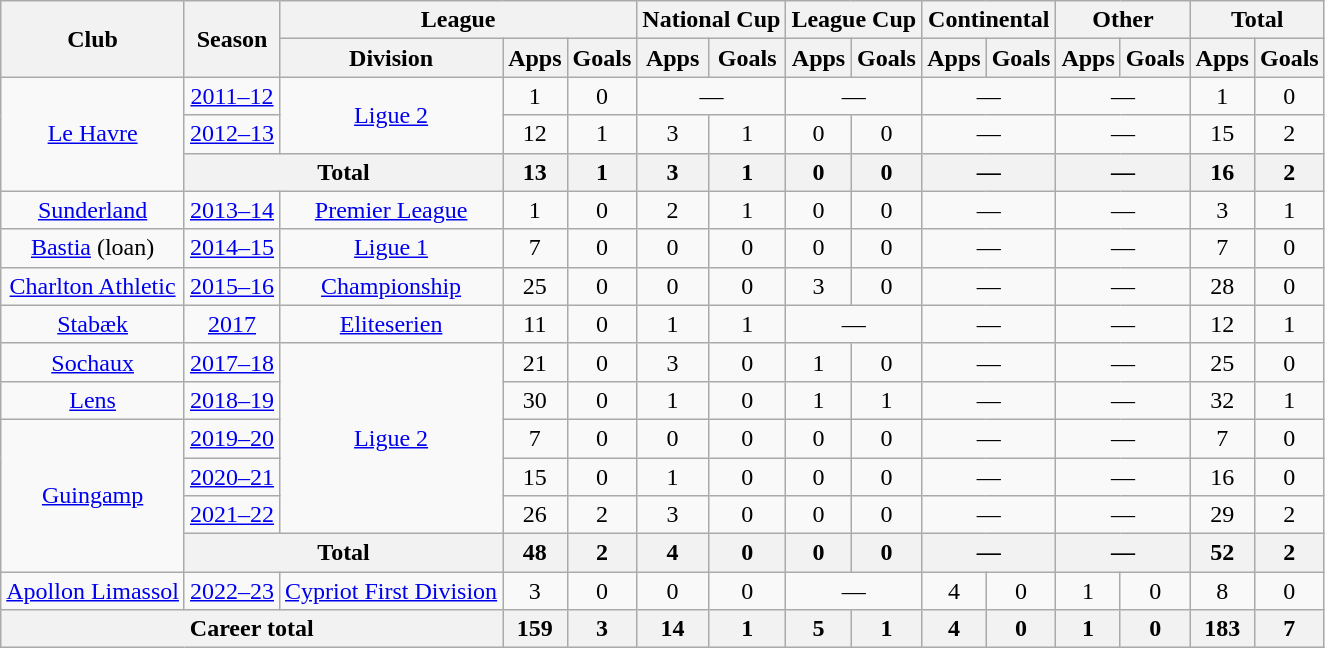<table class="wikitable" style="text-align: center">
<tr>
<th rowspan=2>Club</th>
<th rowspan=2>Season</th>
<th colspan=3>League</th>
<th colspan=2>National Cup</th>
<th colspan=2>League Cup</th>
<th colspan=2>Continental</th>
<th colspan=2>Other</th>
<th colspan=2>Total</th>
</tr>
<tr>
<th>Division</th>
<th>Apps</th>
<th>Goals</th>
<th>Apps</th>
<th>Goals</th>
<th>Apps</th>
<th>Goals</th>
<th>Apps</th>
<th>Goals</th>
<th>Apps</th>
<th>Goals</th>
<th>Apps</th>
<th>Goals</th>
</tr>
<tr>
<td rowspan="3"><a href='#'>Le Havre</a></td>
<td><a href='#'>2011–12</a></td>
<td rowspan="2"><a href='#'>Ligue 2</a></td>
<td>1</td>
<td>0</td>
<td colspan="2">—</td>
<td colspan="2">—</td>
<td colspan="2">—</td>
<td colspan="2">—</td>
<td>1</td>
<td>0</td>
</tr>
<tr>
<td><a href='#'>2012–13</a></td>
<td>12</td>
<td>1</td>
<td>3</td>
<td>1</td>
<td>0</td>
<td>0</td>
<td colspan="2">—</td>
<td colspan="2">—</td>
<td>15</td>
<td>2</td>
</tr>
<tr>
<th colspan="2">Total</th>
<th>13</th>
<th>1</th>
<th>3</th>
<th>1</th>
<th>0</th>
<th>0</th>
<th colspan="2">—</th>
<th colspan="2">—</th>
<th>16</th>
<th>2</th>
</tr>
<tr>
<td><a href='#'>Sunderland</a></td>
<td><a href='#'>2013–14</a></td>
<td><a href='#'>Premier League</a></td>
<td>1</td>
<td>0</td>
<td>2</td>
<td>1</td>
<td>0</td>
<td>0</td>
<td colspan="2">—</td>
<td colspan="2">—</td>
<td>3</td>
<td>1</td>
</tr>
<tr>
<td><a href='#'>Bastia</a> (loan)</td>
<td><a href='#'>2014–15</a></td>
<td><a href='#'>Ligue 1</a></td>
<td>7</td>
<td>0</td>
<td>0</td>
<td>0</td>
<td>0</td>
<td>0</td>
<td colspan="2">—</td>
<td colspan="2">—</td>
<td>7</td>
<td>0</td>
</tr>
<tr>
<td><a href='#'>Charlton Athletic</a></td>
<td><a href='#'>2015–16</a></td>
<td><a href='#'>Championship</a></td>
<td>25</td>
<td>0</td>
<td>0</td>
<td>0</td>
<td>3</td>
<td>0</td>
<td colspan="2">—</td>
<td colspan="2">—</td>
<td>28</td>
<td>0</td>
</tr>
<tr>
<td><a href='#'>Stabæk</a></td>
<td><a href='#'>2017</a></td>
<td><a href='#'>Eliteserien</a></td>
<td>11</td>
<td>0</td>
<td>1</td>
<td>1</td>
<td colspan="2">—</td>
<td colspan="2">—</td>
<td colspan="2">—</td>
<td>12</td>
<td>1</td>
</tr>
<tr>
<td><a href='#'>Sochaux</a></td>
<td><a href='#'>2017–18</a></td>
<td rowspan="5"><a href='#'>Ligue 2</a></td>
<td>21</td>
<td>0</td>
<td>3</td>
<td>0</td>
<td>1</td>
<td>0</td>
<td colspan="2">—</td>
<td colspan="2">—</td>
<td>25</td>
<td>0</td>
</tr>
<tr>
<td><a href='#'>Lens</a></td>
<td><a href='#'>2018–19</a></td>
<td>30</td>
<td>0</td>
<td>1</td>
<td>0</td>
<td>1</td>
<td>1</td>
<td colspan="2">—</td>
<td colspan="2">—</td>
<td>32</td>
<td>1</td>
</tr>
<tr>
<td rowspan="4"><a href='#'>Guingamp</a></td>
<td><a href='#'>2019–20</a></td>
<td>7</td>
<td>0</td>
<td>0</td>
<td>0</td>
<td>0</td>
<td>0</td>
<td colspan="2">—</td>
<td colspan="2">—</td>
<td>7</td>
<td>0</td>
</tr>
<tr>
<td><a href='#'>2020–21</a></td>
<td>15</td>
<td>0</td>
<td>1</td>
<td>0</td>
<td>0</td>
<td>0</td>
<td colspan="2">—</td>
<td colspan="2">—</td>
<td>16</td>
<td>0</td>
</tr>
<tr>
<td><a href='#'>2021–22</a></td>
<td>26</td>
<td>2</td>
<td>3</td>
<td>0</td>
<td>0</td>
<td>0</td>
<td colspan="2">—</td>
<td colspan="2">—</td>
<td>29</td>
<td>2</td>
</tr>
<tr>
<th colspan="2">Total</th>
<th>48</th>
<th>2</th>
<th>4</th>
<th>0</th>
<th>0</th>
<th>0</th>
<th colspan="2">—</th>
<th colspan="2">—</th>
<th>52</th>
<th>2</th>
</tr>
<tr>
<td><a href='#'>Apollon Limassol</a></td>
<td><a href='#'>2022–23</a></td>
<td><a href='#'>Cypriot First Division</a></td>
<td>3</td>
<td>0</td>
<td>0</td>
<td>0</td>
<td colspan="2">—</td>
<td>4</td>
<td>0</td>
<td>1</td>
<td>0</td>
<td>8</td>
<td>0</td>
</tr>
<tr>
<th colspan="3">Career total</th>
<th>159</th>
<th>3</th>
<th>14</th>
<th>1</th>
<th>5</th>
<th>1</th>
<th>4</th>
<th>0</th>
<th>1</th>
<th>0</th>
<th>183</th>
<th>7</th>
</tr>
</table>
